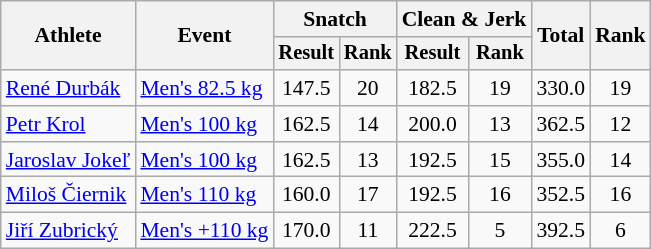<table class="wikitable" style="font-size:90%">
<tr>
<th rowspan="2">Athlete</th>
<th rowspan="2">Event</th>
<th colspan="2">Snatch</th>
<th colspan="2">Clean & Jerk</th>
<th rowspan="2">Total</th>
<th rowspan="2">Rank</th>
</tr>
<tr style="font-size:95%">
<th>Result</th>
<th>Rank</th>
<th>Result</th>
<th>Rank</th>
</tr>
<tr align=center>
<td align=left><a href='#'>René Durbák</a></td>
<td align=left><a href='#'>Men's 82.5 kg</a></td>
<td>147.5</td>
<td>20</td>
<td>182.5</td>
<td>19</td>
<td>330.0</td>
<td>19</td>
</tr>
<tr align=center>
<td align=left><a href='#'>Petr Krol</a></td>
<td align=left><a href='#'>Men's 100 kg</a></td>
<td>162.5</td>
<td>14</td>
<td>200.0</td>
<td>13</td>
<td>362.5</td>
<td>12</td>
</tr>
<tr align=center>
<td align=left><a href='#'>Jaroslav Jokeľ</a></td>
<td align=left><a href='#'>Men's 100 kg</a></td>
<td>162.5</td>
<td>13</td>
<td>192.5</td>
<td>15</td>
<td>355.0</td>
<td>14</td>
</tr>
<tr align=center>
<td align=left><a href='#'>Miloš Čiernik</a></td>
<td align=left><a href='#'>Men's 110 kg</a></td>
<td>160.0</td>
<td>17</td>
<td>192.5</td>
<td>16</td>
<td>352.5</td>
<td>16</td>
</tr>
<tr align=center>
<td align=left><a href='#'>Jiří Zubrický</a></td>
<td align=left><a href='#'>Men's +110 kg</a></td>
<td>170.0</td>
<td>11</td>
<td>222.5</td>
<td>5</td>
<td>392.5</td>
<td>6</td>
</tr>
</table>
